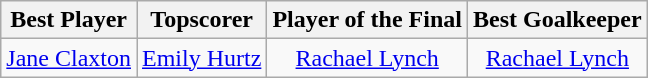<table class=wikitable style="text-align:center; margin:auto">
<tr>
<th>Best Player</th>
<th>Topscorer</th>
<th>Player of the Final</th>
<th>Best Goalkeeper</th>
</tr>
<tr>
<td> <a href='#'>Jane Claxton</a></td>
<td> <a href='#'>Emily Hurtz</a></td>
<td> <a href='#'>Rachael Lynch</a></td>
<td> <a href='#'>Rachael Lynch</a></td>
</tr>
</table>
